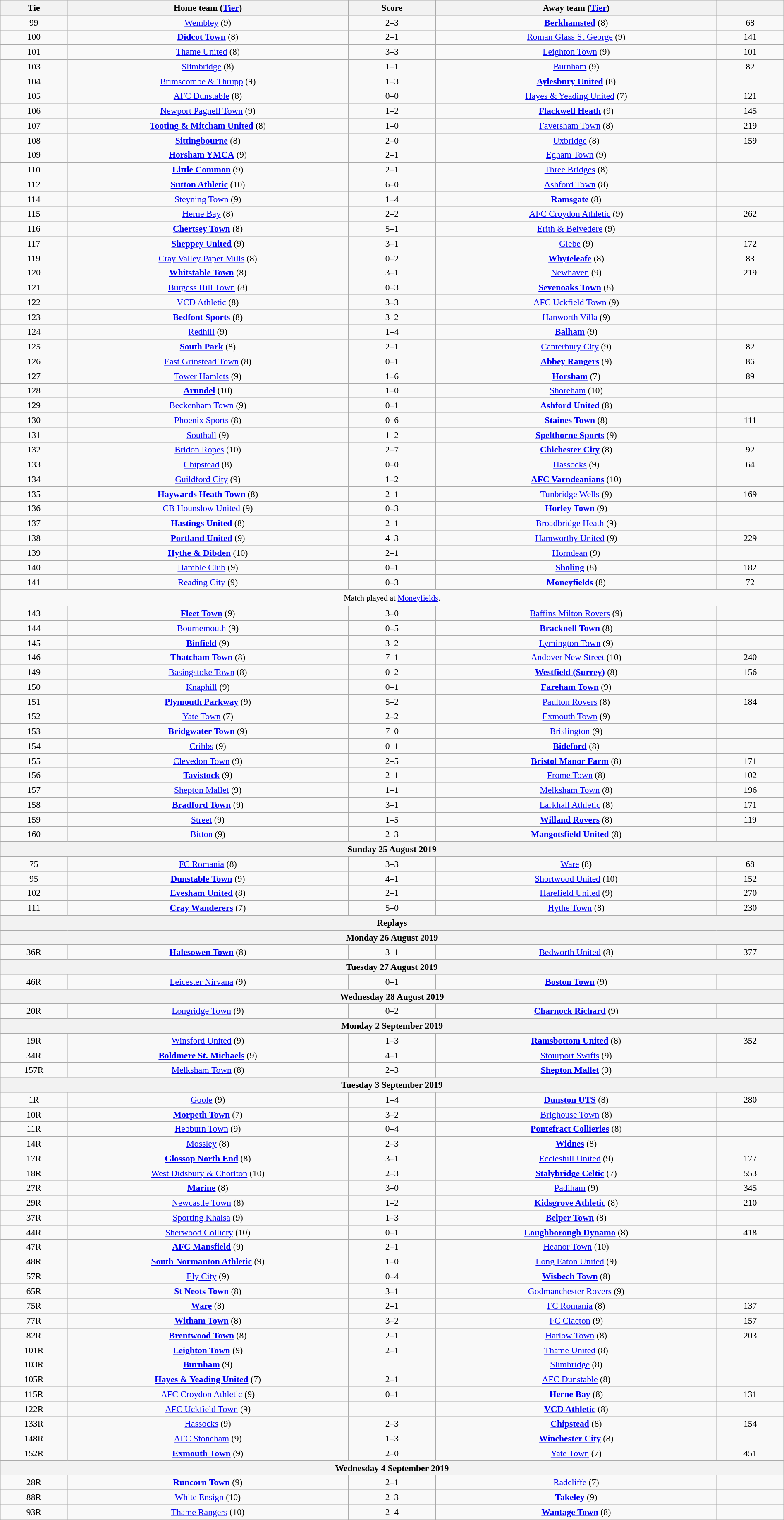<table class="wikitable" style="text-align:center; font-size:90%; width:100%">
<tr>
<th scope="col" style="width:  8.43%;">Tie</th>
<th scope="col" style="width: 35.29%;">Home team (<a href='#'>Tier</a>)</th>
<th scope="col" style="width: 11.00%;">Score</th>
<th scope="col" style="width: 35.29%;">Away team (<a href='#'>Tier</a>)</th>
<th scope="col" style="width:  8.43%;"></th>
</tr>
<tr>
<td>99</td>
<td><a href='#'>Wembley</a> (9)</td>
<td>2–3</td>
<td><strong><a href='#'>Berkhamsted</a></strong> (8)</td>
<td>68</td>
</tr>
<tr>
<td>100</td>
<td><strong><a href='#'>Didcot Town</a></strong> (8)</td>
<td>2–1</td>
<td><a href='#'>Roman Glass St George</a> (9)</td>
<td>141</td>
</tr>
<tr>
<td>101</td>
<td><a href='#'>Thame United</a> (8)</td>
<td>3–3</td>
<td><a href='#'>Leighton Town</a> (9)</td>
<td>101</td>
</tr>
<tr>
<td>103</td>
<td><a href='#'>Slimbridge</a> (8)</td>
<td>1–1</td>
<td><a href='#'>Burnham</a> (9)</td>
<td>82</td>
</tr>
<tr>
<td>104</td>
<td><a href='#'>Brimscombe & Thrupp</a> (9)</td>
<td>1–3</td>
<td><strong><a href='#'>Aylesbury United</a></strong> (8)</td>
<td></td>
</tr>
<tr>
<td>105</td>
<td><a href='#'>AFC Dunstable</a> (8)</td>
<td>0–0</td>
<td><a href='#'>Hayes & Yeading United</a> (7)</td>
<td>121</td>
</tr>
<tr>
<td>106</td>
<td><a href='#'>Newport Pagnell Town</a> (9)</td>
<td>1–2</td>
<td><strong><a href='#'>Flackwell Heath</a></strong> (9)</td>
<td>145</td>
</tr>
<tr>
<td>107</td>
<td><strong><a href='#'>Tooting & Mitcham United</a></strong> (8)</td>
<td>1–0</td>
<td><a href='#'>Faversham Town</a> (8)</td>
<td>219</td>
</tr>
<tr>
<td>108</td>
<td><strong><a href='#'>Sittingbourne</a></strong> (8)</td>
<td>2–0</td>
<td><a href='#'>Uxbridge</a> (8)</td>
<td>159</td>
</tr>
<tr>
<td>109</td>
<td><strong><a href='#'>Horsham YMCA</a></strong> (9)</td>
<td>2–1</td>
<td><a href='#'>Egham Town</a> (9)</td>
<td></td>
</tr>
<tr>
<td>110</td>
<td><strong><a href='#'>Little Common</a></strong> (9)</td>
<td>2–1</td>
<td><a href='#'>Three Bridges</a> (8)</td>
<td></td>
</tr>
<tr>
<td>112</td>
<td><strong><a href='#'>Sutton Athletic</a></strong> (10)</td>
<td>6–0</td>
<td><a href='#'>Ashford Town</a> (8)</td>
<td></td>
</tr>
<tr>
<td>114</td>
<td><a href='#'>Steyning Town</a> (9)</td>
<td>1–4</td>
<td><strong><a href='#'>Ramsgate</a></strong> (8)</td>
<td></td>
</tr>
<tr>
<td>115</td>
<td><a href='#'>Herne Bay</a> (8)</td>
<td>2–2</td>
<td><a href='#'>AFC Croydon Athletic</a> (9)</td>
<td>262</td>
</tr>
<tr>
<td>116</td>
<td><strong><a href='#'>Chertsey Town</a></strong> (8)</td>
<td>5–1</td>
<td><a href='#'>Erith & Belvedere</a> (9)</td>
<td></td>
</tr>
<tr>
<td>117</td>
<td><strong><a href='#'>Sheppey United</a></strong> (9)</td>
<td>3–1</td>
<td><a href='#'>Glebe</a> (9)</td>
<td>172</td>
</tr>
<tr>
<td>119</td>
<td><a href='#'>Cray Valley Paper Mills</a> (8)</td>
<td>0–2</td>
<td><strong><a href='#'>Whyteleafe</a></strong> (8)</td>
<td>83</td>
</tr>
<tr>
<td>120</td>
<td><strong><a href='#'>Whitstable Town</a></strong> (8)</td>
<td>3–1</td>
<td><a href='#'>Newhaven</a> (9)</td>
<td>219</td>
</tr>
<tr>
<td>121</td>
<td><a href='#'>Burgess Hill Town</a> (8)</td>
<td>0–3</td>
<td><strong><a href='#'>Sevenoaks Town</a></strong> (8)</td>
<td></td>
</tr>
<tr>
<td>122</td>
<td><a href='#'>VCD Athletic</a> (8)</td>
<td>3–3</td>
<td><a href='#'>AFC Uckfield Town</a> (9)</td>
<td></td>
</tr>
<tr>
<td>123</td>
<td><strong><a href='#'>Bedfont Sports</a></strong> (8)</td>
<td>3–2</td>
<td><a href='#'>Hanworth Villa</a> (9)</td>
<td></td>
</tr>
<tr>
<td>124</td>
<td><a href='#'>Redhill</a> (9)</td>
<td>1–4</td>
<td><strong><a href='#'>Balham</a></strong> (9)</td>
<td></td>
</tr>
<tr>
<td>125</td>
<td><strong><a href='#'>South Park</a></strong> (8)</td>
<td>2–1</td>
<td><a href='#'>Canterbury City</a> (9)</td>
<td>82</td>
</tr>
<tr>
<td>126</td>
<td><a href='#'>East Grinstead Town</a> (8)</td>
<td>0–1</td>
<td><strong><a href='#'>Abbey Rangers</a></strong> (9)</td>
<td>86</td>
</tr>
<tr>
<td>127</td>
<td><a href='#'>Tower Hamlets</a> (9)</td>
<td>1–6</td>
<td><strong><a href='#'>Horsham</a></strong> (7)</td>
<td>89</td>
</tr>
<tr>
<td>128</td>
<td><strong><a href='#'>Arundel</a></strong> (10)</td>
<td>1–0</td>
<td><a href='#'>Shoreham</a> (10)</td>
<td></td>
</tr>
<tr>
<td>129</td>
<td><a href='#'>Beckenham Town</a> (9)</td>
<td>0–1</td>
<td><strong><a href='#'>Ashford United</a></strong> (8)</td>
<td></td>
</tr>
<tr>
<td>130</td>
<td><a href='#'>Phoenix Sports</a> (8)</td>
<td>0–6</td>
<td><strong><a href='#'>Staines Town</a></strong> (8)</td>
<td>111</td>
</tr>
<tr>
<td>131</td>
<td><a href='#'>Southall</a> (9)</td>
<td>1–2</td>
<td><strong><a href='#'>Spelthorne Sports</a></strong> (9)</td>
<td></td>
</tr>
<tr>
<td>132</td>
<td><a href='#'>Bridon Ropes</a> (10)</td>
<td>2–7</td>
<td><strong><a href='#'>Chichester City</a></strong> (8)</td>
<td>92</td>
</tr>
<tr>
<td>133</td>
<td><a href='#'>Chipstead</a> (8)</td>
<td>0–0</td>
<td><a href='#'>Hassocks</a> (9)</td>
<td>64</td>
</tr>
<tr>
<td>134</td>
<td><a href='#'>Guildford City</a> (9)</td>
<td>1–2</td>
<td><strong><a href='#'>AFC Varndeanians</a></strong> (10)</td>
<td></td>
</tr>
<tr>
<td>135</td>
<td><strong><a href='#'>Haywards Heath Town</a></strong> (8)</td>
<td>2–1</td>
<td><a href='#'>Tunbridge Wells</a> (9)</td>
<td>169</td>
</tr>
<tr>
<td>136</td>
<td><a href='#'>CB Hounslow United</a> (9)</td>
<td>0–3</td>
<td><strong><a href='#'>Horley Town</a></strong> (9)</td>
<td></td>
</tr>
<tr>
<td>137</td>
<td><strong><a href='#'>Hastings United</a></strong> (8)</td>
<td>2–1</td>
<td><a href='#'>Broadbridge Heath</a> (9)</td>
<td></td>
</tr>
<tr>
<td>138</td>
<td><strong><a href='#'>Portland United</a></strong> (9)</td>
<td>4–3</td>
<td><a href='#'>Hamworthy United</a> (9)</td>
<td>229</td>
</tr>
<tr>
<td>139</td>
<td><strong><a href='#'>Hythe & Dibden</a></strong> (10)</td>
<td>2–1</td>
<td><a href='#'>Horndean</a> (9)</td>
<td></td>
</tr>
<tr>
<td>140</td>
<td><a href='#'>Hamble Club</a> (9)</td>
<td>0–1</td>
<td><strong><a href='#'>Sholing</a></strong> (8)</td>
<td>182</td>
</tr>
<tr>
<td>141</td>
<td><a href='#'>Reading City</a> (9)</td>
<td>0–3</td>
<td><strong><a href='#'>Moneyfields</a></strong> (8)</td>
<td>72</td>
</tr>
<tr>
<td colspan="5" style="height:20px; text-align:center; font-size:90%">Match played at <a href='#'>Moneyfields</a>.</td>
</tr>
<tr>
<td>143</td>
<td><strong><a href='#'>Fleet Town</a></strong> (9)</td>
<td>3–0</td>
<td><a href='#'>Baffins Milton Rovers</a> (9)</td>
<td></td>
</tr>
<tr>
<td>144</td>
<td><a href='#'>Bournemouth</a> (9)</td>
<td>0–5</td>
<td><strong><a href='#'>Bracknell Town</a></strong> (8)</td>
<td></td>
</tr>
<tr>
<td>145</td>
<td><strong><a href='#'>Binfield</a></strong> (9)</td>
<td>3–2</td>
<td><a href='#'>Lymington Town</a> (9)</td>
<td></td>
</tr>
<tr>
<td>146</td>
<td><strong><a href='#'>Thatcham Town</a></strong> (8)</td>
<td>7–1</td>
<td><a href='#'>Andover New Street</a> (10)</td>
<td>240</td>
</tr>
<tr>
<td>149</td>
<td><a href='#'>Basingstoke Town</a> (8)</td>
<td>0–2</td>
<td><strong><a href='#'>Westfield (Surrey)</a></strong> (8)</td>
<td>156</td>
</tr>
<tr>
<td>150</td>
<td><a href='#'>Knaphill</a> (9)</td>
<td>0–1</td>
<td><strong><a href='#'>Fareham Town</a></strong> (9)</td>
<td></td>
</tr>
<tr>
<td>151</td>
<td><strong><a href='#'>Plymouth Parkway</a></strong> (9)</td>
<td>5–2</td>
<td><a href='#'>Paulton Rovers</a> (8)</td>
<td>184</td>
</tr>
<tr>
<td>152</td>
<td><a href='#'>Yate Town</a> (7)</td>
<td>2–2</td>
<td><a href='#'>Exmouth Town</a> (9)</td>
<td></td>
</tr>
<tr>
<td>153</td>
<td><strong><a href='#'>Bridgwater Town</a></strong> (9)</td>
<td>7–0</td>
<td><a href='#'>Brislington</a> (9)</td>
<td></td>
</tr>
<tr>
<td>154</td>
<td><a href='#'>Cribbs</a> (9)</td>
<td>0–1</td>
<td><strong><a href='#'>Bideford</a></strong> (8)</td>
<td></td>
</tr>
<tr>
<td>155</td>
<td><a href='#'>Clevedon Town</a> (9)</td>
<td>2–5</td>
<td><strong><a href='#'>Bristol Manor Farm</a></strong> (8)</td>
<td>171</td>
</tr>
<tr>
<td>156</td>
<td><strong><a href='#'>Tavistock</a></strong> (9)</td>
<td>2–1</td>
<td><a href='#'>Frome Town</a> (8)</td>
<td>102</td>
</tr>
<tr>
<td>157</td>
<td><a href='#'>Shepton Mallet</a> (9)</td>
<td>1–1</td>
<td><a href='#'>Melksham Town</a> (8)</td>
<td>196</td>
</tr>
<tr>
<td>158</td>
<td><strong><a href='#'>Bradford Town</a></strong> (9)</td>
<td>3–1</td>
<td><a href='#'>Larkhall Athletic</a> (8)</td>
<td>171</td>
</tr>
<tr>
<td>159</td>
<td><a href='#'>Street</a> (9)</td>
<td>1–5</td>
<td><strong><a href='#'>Willand Rovers</a></strong> (8)</td>
<td>119</td>
</tr>
<tr>
<td>160</td>
<td><a href='#'>Bitton</a> (9)</td>
<td>2–3</td>
<td><strong><a href='#'>Mangotsfield United</a></strong> (8)</td>
<td></td>
</tr>
<tr>
<th colspan="5"><strong>Sunday 25 August 2019</strong></th>
</tr>
<tr>
<td>75</td>
<td><a href='#'>FC Romania</a> (8)</td>
<td>3–3</td>
<td><a href='#'>Ware</a> (8)</td>
<td>68</td>
</tr>
<tr>
<td>95</td>
<td><strong><a href='#'>Dunstable Town</a></strong> (9)</td>
<td>4–1</td>
<td><a href='#'>Shortwood United</a> (10)</td>
<td>152</td>
</tr>
<tr>
<td>102</td>
<td><strong><a href='#'>Evesham United</a></strong> (8)</td>
<td>2–1</td>
<td><a href='#'>Harefield United</a> (9)</td>
<td>270</td>
</tr>
<tr>
<td>111</td>
<td><strong><a href='#'>Cray Wanderers</a></strong> (7)</td>
<td>5–0</td>
<td><a href='#'>Hythe Town</a> (8)</td>
<td>230</td>
</tr>
<tr>
<th colspan="5"><strong>Replays</strong></th>
</tr>
<tr>
<th colspan="5"><strong>Monday 26 August 2019</strong></th>
</tr>
<tr>
<td>36R</td>
<td><strong><a href='#'>Halesowen Town</a></strong> (8)</td>
<td>3–1</td>
<td><a href='#'>Bedworth United</a> (8)</td>
<td>377</td>
</tr>
<tr>
<th colspan="5"><strong>Tuesday 27 August 2019</strong></th>
</tr>
<tr>
<td>46R</td>
<td><a href='#'>Leicester Nirvana</a> (9)</td>
<td>0–1</td>
<td><strong><a href='#'>Boston Town</a></strong> (9)</td>
<td></td>
</tr>
<tr>
<th colspan="5"><strong>Wednesday 28 August 2019</strong></th>
</tr>
<tr>
<td>20R</td>
<td><a href='#'>Longridge Town</a> (9)</td>
<td>0–2</td>
<td><strong><a href='#'>Charnock Richard</a></strong> (9)</td>
<td></td>
</tr>
<tr>
<th colspan="5"><strong>Monday 2 September 2019</strong></th>
</tr>
<tr>
<td>19R</td>
<td><a href='#'>Winsford United</a> (9)</td>
<td>1–3</td>
<td><strong><a href='#'>Ramsbottom United</a></strong> (8)</td>
<td>352</td>
</tr>
<tr>
<td>34R</td>
<td><strong><a href='#'>Boldmere St. Michaels</a></strong> (9)</td>
<td>4–1</td>
<td><a href='#'>Stourport Swifts</a> (9)</td>
<td></td>
</tr>
<tr>
<td>157R</td>
<td><a href='#'>Melksham Town</a> (8)</td>
<td>2–3</td>
<td><strong><a href='#'>Shepton Mallet</a></strong> (9)</td>
<td></td>
</tr>
<tr>
<th colspan="5"><strong>Tuesday 3 September 2019</strong></th>
</tr>
<tr>
<td>1R</td>
<td><a href='#'>Goole</a> (9)</td>
<td>1–4</td>
<td><strong><a href='#'>Dunston UTS</a></strong> (8)</td>
<td>280</td>
</tr>
<tr>
<td>10R</td>
<td><strong><a href='#'>Morpeth Town</a></strong> (7)</td>
<td>3–2</td>
<td><a href='#'>Brighouse Town</a> (8)</td>
<td></td>
</tr>
<tr>
<td>11R</td>
<td><a href='#'>Hebburn Town</a> (9)</td>
<td>0–4</td>
<td><strong><a href='#'>Pontefract Collieries</a></strong> (8)</td>
<td></td>
</tr>
<tr>
<td>14R</td>
<td><a href='#'>Mossley</a> (8)</td>
<td>2–3</td>
<td><strong><a href='#'>Widnes</a></strong> (8)</td>
<td></td>
</tr>
<tr>
<td>17R</td>
<td><strong><a href='#'>Glossop North End</a></strong> (8)</td>
<td>3–1</td>
<td><a href='#'>Eccleshill United</a> (9)</td>
<td>177</td>
</tr>
<tr>
<td>18R</td>
<td><a href='#'>West Didsbury & Chorlton</a> (10)</td>
<td>2–3</td>
<td><strong><a href='#'>Stalybridge Celtic</a></strong> (7)</td>
<td>553</td>
</tr>
<tr>
<td>27R</td>
<td><strong><a href='#'>Marine</a></strong> (8)</td>
<td>3–0</td>
<td><a href='#'>Padiham</a> (9)</td>
<td>345</td>
</tr>
<tr>
<td>29R</td>
<td><a href='#'>Newcastle Town</a> (8)</td>
<td>1–2</td>
<td><strong><a href='#'>Kidsgrove Athletic</a></strong> (8)</td>
<td>210</td>
</tr>
<tr>
<td>37R</td>
<td><a href='#'>Sporting Khalsa</a> (9)</td>
<td>1–3 </td>
<td><strong><a href='#'>Belper Town</a></strong> (8)</td>
<td></td>
</tr>
<tr>
<td>44R</td>
<td><a href='#'>Sherwood Colliery</a> (10)</td>
<td>0–1</td>
<td><strong><a href='#'>Loughborough Dynamo</a></strong> (8)</td>
<td>418</td>
</tr>
<tr>
<td>47R</td>
<td><strong><a href='#'>AFC Mansfield</a></strong> (9)</td>
<td>2–1</td>
<td><a href='#'>Heanor Town</a> (10)</td>
<td></td>
</tr>
<tr>
<td>48R</td>
<td><strong><a href='#'>South Normanton Athletic</a></strong> (9)</td>
<td>1–0</td>
<td><a href='#'>Long Eaton United</a> (9)</td>
<td></td>
</tr>
<tr>
<td>57R</td>
<td><a href='#'>Ely City</a> (9)</td>
<td>0–4</td>
<td><strong><a href='#'>Wisbech Town</a></strong> (8)</td>
<td></td>
</tr>
<tr>
<td>65R</td>
<td><strong><a href='#'>St Neots Town</a></strong> (8)</td>
<td>3–1</td>
<td><a href='#'>Godmanchester Rovers</a> (9)</td>
<td></td>
</tr>
<tr>
<td>75R</td>
<td><strong><a href='#'>Ware</a></strong> (8)</td>
<td>2–1</td>
<td><a href='#'>FC Romania</a> (8)</td>
<td>137</td>
</tr>
<tr>
<td>77R</td>
<td><strong><a href='#'>Witham Town</a></strong> (8)</td>
<td>3–2 </td>
<td><a href='#'>FC Clacton</a> (9)</td>
<td>157</td>
</tr>
<tr>
<td>82R</td>
<td><strong><a href='#'>Brentwood Town</a></strong> (8)</td>
<td>2–1</td>
<td><a href='#'>Harlow Town</a> (8)</td>
<td>203</td>
</tr>
<tr>
<td>101R</td>
<td><strong><a href='#'>Leighton Town</a></strong> (9)</td>
<td>2–1</td>
<td><a href='#'>Thame United</a> (8)</td>
<td></td>
</tr>
<tr>
<td>103R</td>
<td><strong><a href='#'>Burnham</a></strong> (9)</td>
<td></td>
<td><a href='#'>Slimbridge</a> (8)</td>
<td></td>
</tr>
<tr>
<td>105R</td>
<td><strong><a href='#'>Hayes & Yeading United</a></strong> (7)</td>
<td>2–1 </td>
<td><a href='#'>AFC Dunstable</a> (8)</td>
<td></td>
</tr>
<tr>
<td>115R</td>
<td><a href='#'>AFC Croydon Athletic</a> (9)</td>
<td>0–1</td>
<td><strong><a href='#'>Herne Bay</a></strong> (8)</td>
<td>131</td>
</tr>
<tr>
<td>122R</td>
<td><a href='#'>AFC Uckfield Town</a> (9)</td>
<td></td>
<td><strong><a href='#'>VCD Athletic</a></strong> (8)</td>
<td></td>
</tr>
<tr>
<td>133R</td>
<td><a href='#'>Hassocks</a> (9)</td>
<td>2–3</td>
<td><strong><a href='#'>Chipstead</a></strong> (8)</td>
<td>154</td>
</tr>
<tr>
<td>148R</td>
<td><a href='#'>AFC Stoneham</a> (9)</td>
<td>1–3</td>
<td><strong><a href='#'>Winchester City</a></strong> (8)</td>
<td></td>
</tr>
<tr>
<td>152R</td>
<td><strong><a href='#'>Exmouth Town</a></strong> (9)</td>
<td>2–0</td>
<td><a href='#'>Yate Town</a> (7)</td>
<td>451</td>
</tr>
<tr>
<th colspan="5"><strong>Wednesday 4 September 2019</strong></th>
</tr>
<tr>
<td>28R</td>
<td><strong><a href='#'>Runcorn Town</a></strong> (9)</td>
<td>2–1</td>
<td><a href='#'>Radcliffe</a> (7)</td>
<td></td>
</tr>
<tr>
<td>88R</td>
<td><a href='#'>White Ensign</a> (10)</td>
<td>2–3 </td>
<td><strong><a href='#'>Takeley</a></strong> (9)</td>
<td></td>
</tr>
<tr>
<td>93R</td>
<td><a href='#'>Thame Rangers</a> (10)</td>
<td>2–4 </td>
<td><strong><a href='#'>Wantage Town</a></strong> (8)</td>
<td></td>
</tr>
</table>
